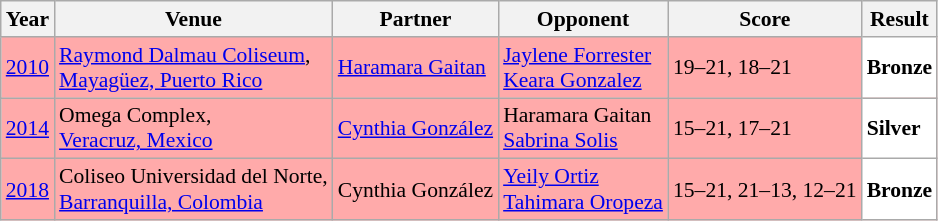<table class="sortable wikitable" style="font-size: 90%;">
<tr>
<th>Year</th>
<th>Venue</th>
<th>Partner</th>
<th>Opponent</th>
<th>Score</th>
<th>Result</th>
</tr>
<tr style="background:#FFAAAA">
<td align="center"><a href='#'>2010</a></td>
<td align="left"><a href='#'>Raymond Dalmau Coliseum</a>,<br><a href='#'>Mayagüez, Puerto Rico</a></td>
<td align="left"> <a href='#'>Haramara Gaitan</a></td>
<td align="left"> <a href='#'>Jaylene Forrester</a> <br>  <a href='#'>Keara Gonzalez</a></td>
<td align="left">19–21, 18–21</td>
<td style="text-align:left; background:white"> <strong>Bronze</strong></td>
</tr>
<tr style="background:#FFAAAA">
<td align="center"><a href='#'>2014</a></td>
<td align="left">Omega Complex,<br><a href='#'>Veracruz, Mexico</a></td>
<td align="left"> <a href='#'>Cynthia González</a></td>
<td align="left"> Haramara Gaitan <br>  <a href='#'>Sabrina Solis</a></td>
<td align="left">15–21, 17–21</td>
<td style="text-align:left; background:white"> <strong>Silver</strong></td>
</tr>
<tr style="background:#FFAAAA">
<td align="center"><a href='#'>2018</a></td>
<td align="left">Coliseo Universidad del Norte,<br><a href='#'>Barranquilla, Colombia</a></td>
<td align="left"> Cynthia González</td>
<td align="left"> <a href='#'>Yeily Ortiz</a> <br>  <a href='#'>Tahimara Oropeza</a></td>
<td align="left">15–21, 21–13, 12–21</td>
<td style="text-align:left; background:white"> <strong>Bronze</strong></td>
</tr>
</table>
